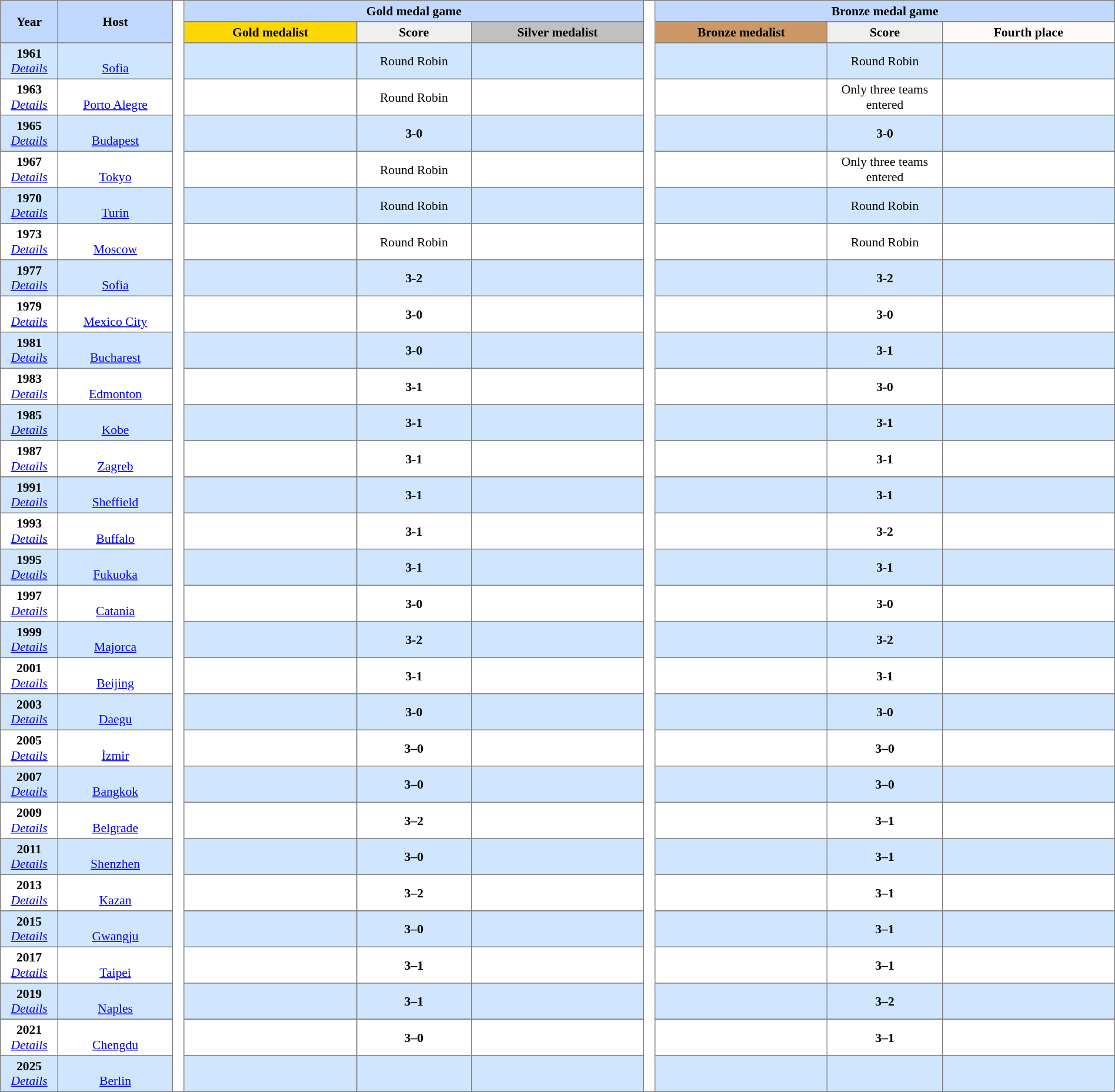<table border=1 style="border-collapse:collapse; font-size:90%; text-align:center;" cellpadding=3 cellspacing=0>
<tr bgcolor=#C1D8FF>
<th rowspan=2 width=5%>Year</th>
<th rowspan=2 width=10%>Host</th>
<th width=1% rowspan=100 bgcolor=ffffff></th>
<th colspan=3>Gold medal game</th>
<th width=1% rowspan=100 bgcolor=ffffff></th>
<th colspan=3>Bronze medal game</th>
</tr>
<tr bgcolor=#EFEFEF>
<th width=15% bgcolor=#ffd700>Gold medalist</th>
<th width=10%>Score</th>
<th width=15% bgcolor=#c0c0c0>Silver medalist</th>
<th width=15% bgcolor=#cc9966>Bronze medalist</th>
<th width=10%>Score</th>
<th width=15% bgcolor=#fffafa>Fourth place</th>
</tr>
<tr style="background:#D0E6FF;">
<td><strong>1961</strong><br><em><a href='#'>Details</a></em></td>
<td> <br><a href='#'>Sofia</a></td>
<td><strong></strong></td>
<td>Round Robin</td>
<td></td>
<td></td>
<td>Round Robin</td>
<td></td>
</tr>
<tr>
<td><strong>1963</strong><br><em><a href='#'>Details</a></em></td>
<td> <br><a href='#'>Porto Alegre</a></td>
<td><strong></strong></td>
<td>Round Robin</td>
<td></td>
<td></td>
<td>Only three teams entered</td>
<td></td>
</tr>
<tr style="background:#D0E6FF;">
<td><strong>1965</strong><br><em><a href='#'>Details</a></em></td>
<td> <br><a href='#'>Budapest</a></td>
<td><strong></strong></td>
<td><strong>3-0</strong></td>
<td></td>
<td></td>
<td><strong>3-0</strong></td>
<td></td>
</tr>
<tr>
<td><strong>1967</strong><br><em><a href='#'>Details</a></em></td>
<td> <br><a href='#'>Tokyo</a></td>
<td><strong></strong></td>
<td>Round Robin</td>
<td></td>
<td></td>
<td>Only three teams entered</td>
<td></td>
</tr>
<tr style="background:#D0E6FF;">
<td><strong>1970</strong><br><em><a href='#'>Details</a></em></td>
<td> <br><a href='#'>Turin</a></td>
<td><strong></strong></td>
<td>Round Robin</td>
<td></td>
<td></td>
<td>Round Robin</td>
<td></td>
</tr>
<tr>
<td><strong>1973</strong><br><em><a href='#'>Details</a></em></td>
<td> <br><a href='#'>Moscow</a></td>
<td><strong></strong></td>
<td>Round Robin</td>
<td></td>
<td></td>
<td>Round Robin</td>
<td></td>
</tr>
<tr style="background:#D0E6FF;">
<td><strong>1977</strong><br><em><a href='#'>Details</a></em></td>
<td> <br><a href='#'>Sofia</a></td>
<td><strong></strong></td>
<td><strong>3-2</strong></td>
<td></td>
<td></td>
<td><strong>3-2</strong></td>
<td></td>
</tr>
<tr>
<td><strong>1979</strong><br><em><a href='#'>Details</a></em></td>
<td> <br><a href='#'>Mexico City</a></td>
<td><strong></strong></td>
<td><strong>3-0</strong></td>
<td></td>
<td></td>
<td><strong>3-0</strong></td>
<td></td>
</tr>
<tr style="background:#D0E6FF;">
<td><strong>1981</strong><br><em><a href='#'>Details</a></em></td>
<td> <br><a href='#'>Bucharest</a></td>
<td><strong></strong></td>
<td><strong>3-0</strong></td>
<td></td>
<td></td>
<td><strong>3-1</strong></td>
<td></td>
</tr>
<tr>
<td><strong>1983</strong><br><em><a href='#'>Details</a></em></td>
<td> <br><a href='#'>Edmonton</a></td>
<td><strong></strong></td>
<td><strong>3-1</strong></td>
<td></td>
<td></td>
<td><strong>3-0</strong></td>
<td></td>
</tr>
<tr style="background:#D0E6FF;">
<td><strong>1985</strong><br><em><a href='#'>Details</a></em></td>
<td> <br><a href='#'>Kobe</a></td>
<td><strong></strong></td>
<td><strong>3-1</strong></td>
<td></td>
<td></td>
<td><strong>3-1</strong></td>
<td></td>
</tr>
<tr>
<td><strong>1987</strong><br><em><a href='#'>Details</a></em></td>
<td> <br><a href='#'>Zagreb</a></td>
<td><strong></strong></td>
<td><strong>3-1</strong></td>
<td></td>
<td></td>
<td><strong>3-1</strong></td>
<td></td>
</tr>
<tr>
</tr>
<tr style="background:#D0E6FF;">
<td><strong>1991</strong><br><em><a href='#'>Details</a></em></td>
<td> <br><a href='#'>Sheffield</a></td>
<td><strong></strong></td>
<td><strong>3-1</strong></td>
<td></td>
<td></td>
<td><strong>3-1</strong></td>
<td></td>
</tr>
<tr>
<td><strong>1993</strong><br><em><a href='#'>Details</a></em></td>
<td> <br><a href='#'>Buffalo</a></td>
<td><strong></strong></td>
<td><strong>3-1</strong></td>
<td></td>
<td></td>
<td><strong>3-2</strong></td>
<td></td>
</tr>
<tr style="background:#D0E6FF;">
<td><strong>1995</strong><br><em><a href='#'>Details</a></em></td>
<td> <br><a href='#'>Fukuoka</a></td>
<td><strong></strong></td>
<td><strong>3-1</strong></td>
<td></td>
<td></td>
<td><strong>3-1</strong></td>
<td><strong></strong></td>
</tr>
<tr>
<td><strong>1997</strong><br><em><a href='#'>Details</a></em></td>
<td> <br><a href='#'>Catania</a></td>
<td><strong></strong></td>
<td><strong>3-0</strong></td>
<td></td>
<td></td>
<td><strong>3-0</strong></td>
<td><strong></strong></td>
</tr>
<tr style="background:#D0E6FF;">
<td><strong>1999</strong><br><em><a href='#'>Details</a></em></td>
<td> <br><a href='#'>Majorca</a></td>
<td><strong></strong></td>
<td><strong>3-2</strong></td>
<td></td>
<td></td>
<td><strong>3-2</strong></td>
<td></td>
</tr>
<tr>
<td><strong>2001</strong><br><em><a href='#'>Details</a></em></td>
<td> <br><a href='#'>Beijing</a></td>
<td><strong></strong></td>
<td><strong>3-1</strong></td>
<td></td>
<td></td>
<td><strong>3-1</strong></td>
<td></td>
</tr>
<tr style="background:#D0E6FF;">
<td><strong>2003</strong><br><em><a href='#'>Details</a></em></td>
<td> <br><a href='#'>Daegu</a></td>
<td><strong></strong></td>
<td><strong>3-0</strong></td>
<td></td>
<td></td>
<td><strong>3-0</strong></td>
<td></td>
</tr>
<tr>
<td><strong>2005</strong><br><em><a href='#'>Details</a></em></td>
<td> <br><a href='#'>İzmir</a></td>
<td><strong></strong></td>
<td><strong>3–0</strong></td>
<td></td>
<td></td>
<td><strong>3–0</strong></td>
<td></td>
</tr>
<tr style="background:#D0E6FF;">
<td><strong>2007</strong><br><em><a href='#'>Details</a></em></td>
<td> <br><a href='#'>Bangkok</a></td>
<td><strong></strong></td>
<td><strong>3–0</strong></td>
<td></td>
<td></td>
<td><strong>3–0</strong></td>
<td></td>
</tr>
<tr>
<td><strong>2009</strong><br><em><a href='#'>Details</a></em></td>
<td> <br><a href='#'>Belgrade</a></td>
<td><strong></strong></td>
<td><strong>3–2</strong></td>
<td></td>
<td></td>
<td><strong>3–1</strong></td>
<td></td>
</tr>
<tr style="background:#D0E6FF;">
<td><strong>2011</strong><br><em><a href='#'>Details</a></em></td>
<td> <br><a href='#'>Shenzhen</a></td>
<td><strong></strong></td>
<td><strong>3–0</strong></td>
<td></td>
<td></td>
<td><strong>3–1</strong></td>
<td></td>
</tr>
<tr>
<td><strong>2013</strong><br><em><a href='#'>Details</a></em></td>
<td> <br><a href='#'>Kazan</a></td>
<td><strong></strong></td>
<td><strong>3–2</strong></td>
<td></td>
<td></td>
<td><strong>3–1</strong></td>
<td></td>
</tr>
<tr>
</tr>
<tr style="background:#D0E6FF;">
<td><strong>2015</strong><br><em><a href='#'>Details</a></em></td>
<td> <br><a href='#'>Gwangju</a></td>
<td><strong></strong></td>
<td><strong>3–0</strong></td>
<td></td>
<td></td>
<td><strong>3–1</strong></td>
<td></td>
</tr>
<tr>
<td><strong>2017</strong><br><em><a href='#'>Details</a></em></td>
<td> <br><a href='#'>Taipei</a></td>
<td><strong></strong></td>
<td><strong>3–1</strong></td>
<td></td>
<td></td>
<td><strong>3–1</strong></td>
<td></td>
</tr>
<tr>
</tr>
<tr style="background:#D0E6FF;">
<td><strong>2019</strong><br><em><a href='#'>Details</a></em></td>
<td> <br><a href='#'>Naples</a></td>
<td><strong></strong></td>
<td><strong>3–1</strong></td>
<td></td>
<td></td>
<td><strong>3–2</strong></td>
<td></td>
</tr>
<tr>
</tr>
<tr>
<td><strong>2021</strong><br><em><a href='#'>Details</a></em></td>
<td> <br><a href='#'>Chengdu</a></td>
<td><strong></strong></td>
<td><strong>3–0</strong></td>
<td></td>
<td></td>
<td><strong>3–1</strong></td>
<td></td>
</tr>
<tr style="background:#D0E6FF;">
<td><strong>2025</strong><br><em><a href='#'>Details</a></em></td>
<td> <br><a href='#'>Berlin</a></td>
<td></td>
<td></td>
<td></td>
<td></td>
<td></td>
<td></td>
</tr>
</table>
